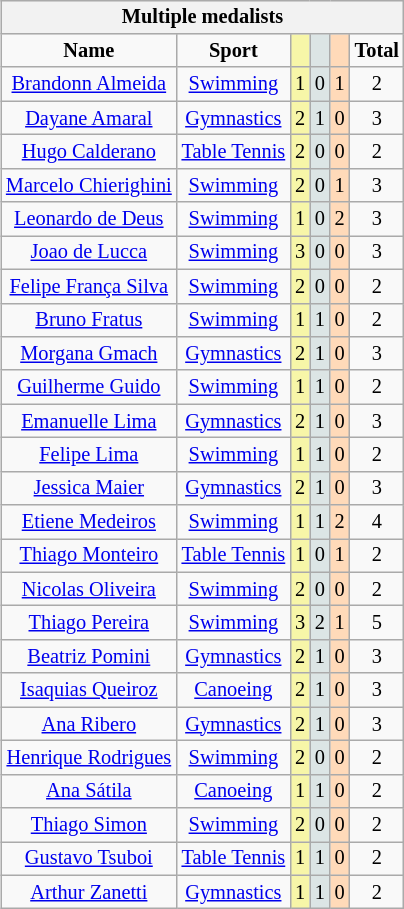<table class="wikitable" style="font-size:85%; float:right;">
<tr style="background:#efefef;">
<th colspan=7><strong>Multiple medalists</strong></th>
</tr>
<tr align=center>
<td><strong>Name</strong></td>
<td><strong>Sport</strong></td>
<td style="background:#f7f6a8;"></td>
<td style="background:#dce5e5;"></td>
<td style="background:#ffdab9;"></td>
<td><strong>Total</strong></td>
</tr>
<tr align=center>
<td><a href='#'>Brandonn Almeida</a></td>
<td><a href='#'>Swimming</a></td>
<td style="background:#f7f6a8;">1</td>
<td style="background:#dce5e5;">0</td>
<td style="background:#ffdab9;">1</td>
<td>2</td>
</tr>
<tr align=center>
<td><a href='#'>Dayane Amaral</a></td>
<td><a href='#'>Gymnastics</a></td>
<td style="background:#f7f6a8;">2</td>
<td style="background:#dce5e5;">1</td>
<td style="background:#ffdab9;">0</td>
<td>3</td>
</tr>
<tr align=center>
<td><a href='#'>Hugo Calderano</a></td>
<td><a href='#'>Table Tennis</a></td>
<td style="background:#f7f6a8;">2</td>
<td style="background:#dce5e5;">0</td>
<td style="background:#ffdab9;">0</td>
<td>2</td>
</tr>
<tr align=center>
<td><a href='#'>Marcelo Chierighini</a></td>
<td><a href='#'>Swimming</a></td>
<td style="background:#f7f6a8;">2</td>
<td style="background:#dce5e5;">0</td>
<td style="background:#ffdab9;">1</td>
<td>3</td>
</tr>
<tr align=center>
<td><a href='#'>Leonardo de Deus</a></td>
<td><a href='#'>Swimming</a></td>
<td style="background:#f7f6a8;">1</td>
<td style="background:#dce5e5;">0</td>
<td style="background:#ffdab9;">2</td>
<td>3</td>
</tr>
<tr align=center>
<td><a href='#'>Joao de Lucca</a></td>
<td><a href='#'>Swimming</a></td>
<td style="background:#f7f6a8;">3</td>
<td style="background:#dce5e5;">0</td>
<td style="background:#ffdab9;">0</td>
<td>3</td>
</tr>
<tr align=center>
<td><a href='#'>Felipe França Silva</a></td>
<td><a href='#'>Swimming</a></td>
<td style="background:#f7f6a8;">2</td>
<td style="background:#dce5e5;">0</td>
<td style="background:#ffdab9;">0</td>
<td>2</td>
</tr>
<tr align=center>
<td><a href='#'>Bruno Fratus</a></td>
<td><a href='#'>Swimming</a></td>
<td style="background:#f7f6a8;">1</td>
<td style="background:#dce5e5;">1</td>
<td style="background:#ffdab9;">0</td>
<td>2</td>
</tr>
<tr align=center>
<td><a href='#'>Morgana Gmach</a></td>
<td><a href='#'>Gymnastics</a></td>
<td style="background:#f7f6a8;">2</td>
<td style="background:#dce5e5;">1</td>
<td style="background:#ffdab9;">0</td>
<td>3</td>
</tr>
<tr align=center>
<td><a href='#'>Guilherme Guido</a></td>
<td><a href='#'>Swimming</a></td>
<td style="background:#f7f6a8;">1</td>
<td style="background:#dce5e5;">1</td>
<td style="background:#ffdab9;">0</td>
<td>2</td>
</tr>
<tr align=center>
<td><a href='#'>Emanuelle Lima</a></td>
<td><a href='#'>Gymnastics</a></td>
<td style="background:#f7f6a8;">2</td>
<td style="background:#dce5e5;">1</td>
<td style="background:#ffdab9;">0</td>
<td>3</td>
</tr>
<tr align=center>
<td><a href='#'>Felipe Lima</a></td>
<td><a href='#'>Swimming</a></td>
<td style="background:#f7f6a8;">1</td>
<td style="background:#dce5e5;">1</td>
<td style="background:#ffdab9;">0</td>
<td>2</td>
</tr>
<tr align=center>
<td><a href='#'>Jessica Maier</a></td>
<td><a href='#'>Gymnastics</a></td>
<td style="background:#f7f6a8;">2</td>
<td style="background:#dce5e5;">1</td>
<td style="background:#ffdab9;">0</td>
<td>3</td>
</tr>
<tr align=center>
<td><a href='#'>Etiene Medeiros</a></td>
<td><a href='#'>Swimming</a></td>
<td style="background:#f7f6a8;">1</td>
<td style="background:#dce5e5;">1</td>
<td style="background:#ffdab9;">2</td>
<td>4</td>
</tr>
<tr align=center>
<td><a href='#'>Thiago Monteiro</a></td>
<td><a href='#'>Table Tennis</a></td>
<td style="background:#f7f6a8;">1</td>
<td style="background:#dce5e5;">0</td>
<td style="background:#ffdab9;">1</td>
<td>2</td>
</tr>
<tr align=center>
<td><a href='#'>Nicolas Oliveira</a></td>
<td><a href='#'>Swimming</a></td>
<td style="background:#f7f6a8;">2</td>
<td style="background:#dce5e5;">0</td>
<td style="background:#ffdab9;">0</td>
<td>2</td>
</tr>
<tr align=center>
<td><a href='#'>Thiago Pereira</a></td>
<td><a href='#'>Swimming</a></td>
<td style="background:#f7f6a8;">3</td>
<td style="background:#dce5e5;">2</td>
<td style="background:#ffdab9;">1</td>
<td>5</td>
</tr>
<tr align=center>
<td><a href='#'>Beatriz Pomini</a></td>
<td><a href='#'>Gymnastics</a></td>
<td style="background:#f7f6a8;">2</td>
<td style="background:#dce5e5;">1</td>
<td style="background:#ffdab9;">0</td>
<td>3</td>
</tr>
<tr align=center>
<td><a href='#'>Isaquias Queiroz</a></td>
<td><a href='#'>Canoeing</a></td>
<td style="background:#f7f6a8;">2</td>
<td style="background:#dce5e5;">1</td>
<td style="background:#ffdab9;">0</td>
<td>3</td>
</tr>
<tr align=center>
<td><a href='#'>Ana Ribero</a></td>
<td><a href='#'>Gymnastics</a></td>
<td style="background:#f7f6a8;">2</td>
<td style="background:#dce5e5;">1</td>
<td style="background:#ffdab9;">0</td>
<td>3</td>
</tr>
<tr align=center>
<td><a href='#'>Henrique Rodrigues</a></td>
<td><a href='#'>Swimming</a></td>
<td style="background:#f7f6a8;">2</td>
<td style="background:#dce5e5;">0</td>
<td style="background:#ffdab9;">0</td>
<td>2</td>
</tr>
<tr align=center>
<td><a href='#'>Ana Sátila</a></td>
<td><a href='#'>Canoeing</a></td>
<td style="background:#f7f6a8;">1</td>
<td style="background:#dce5e5;">1</td>
<td style="background:#ffdab9;">0</td>
<td>2</td>
</tr>
<tr align=center>
<td><a href='#'>Thiago Simon</a></td>
<td><a href='#'>Swimming</a></td>
<td style="background:#f7f6a8;">2</td>
<td style="background:#dce5e5;">0</td>
<td style="background:#ffdab9;">0</td>
<td>2</td>
</tr>
<tr align=center>
<td><a href='#'>Gustavo Tsuboi</a></td>
<td><a href='#'>Table Tennis</a></td>
<td style="background:#f7f6a8;">1</td>
<td style="background:#dce5e5;">1</td>
<td style="background:#ffdab9;">0</td>
<td>2</td>
</tr>
<tr align=center>
<td><a href='#'>Arthur Zanetti</a></td>
<td><a href='#'>Gymnastics</a></td>
<td style="background:#f7f6a8;">1</td>
<td style="background:#dce5e5;">1</td>
<td style="background:#ffdab9;">0</td>
<td>2</td>
</tr>
</table>
